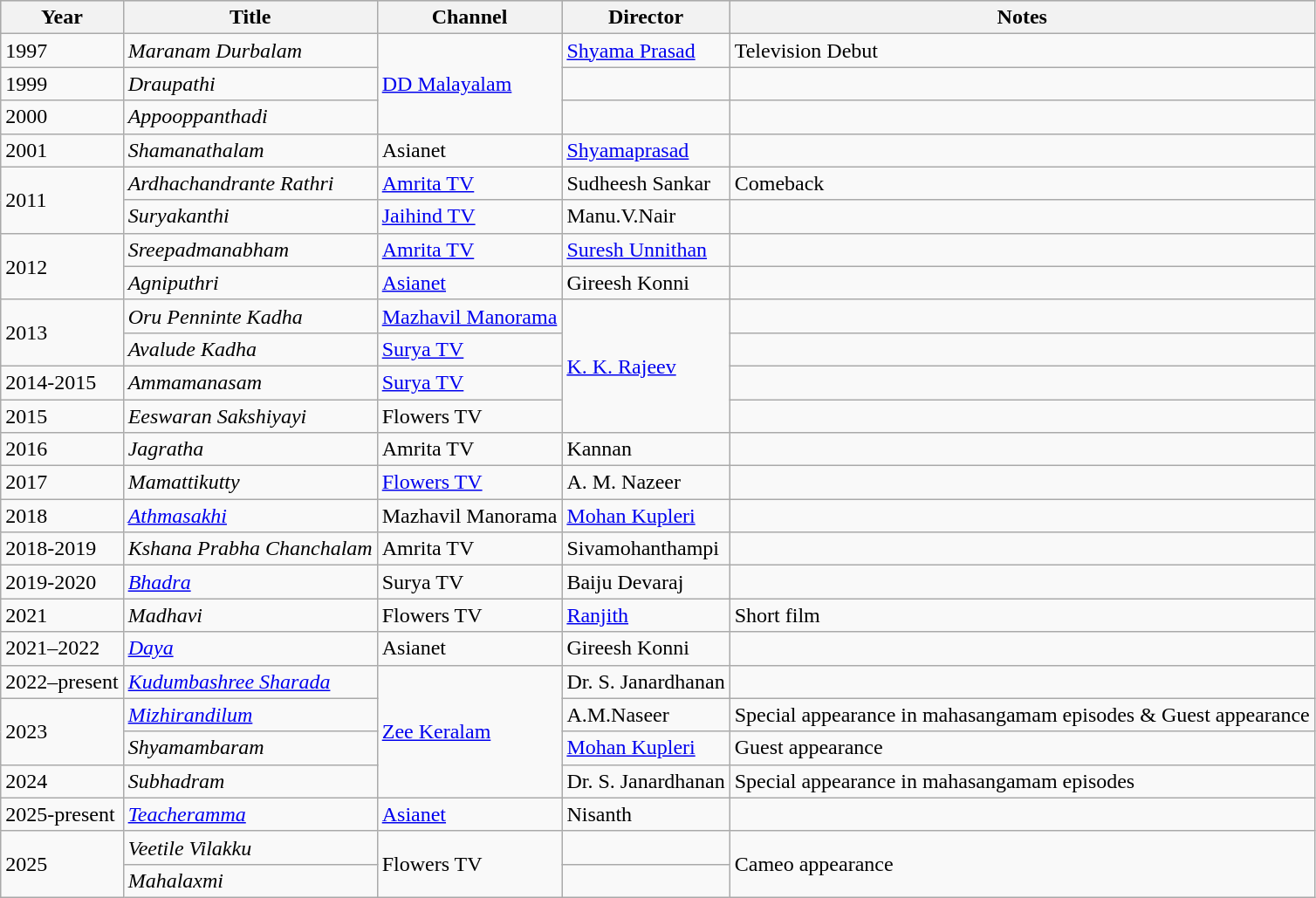<table class="wikitable">
<tr style="background:#ccc; text-align:center;">
<th>Year</th>
<th>Title</th>
<th>Channel</th>
<th>Director</th>
<th>Notes</th>
</tr>
<tr>
<td>1997</td>
<td><em>Maranam Durbalam</em></td>
<td rowspan="3"><a href='#'>DD Malayalam</a></td>
<td><a href='#'>Shyama Prasad</a></td>
<td>Television Debut</td>
</tr>
<tr>
<td>1999</td>
<td><em>Draupathi</em></td>
<td></td>
<td></td>
</tr>
<tr>
<td>2000</td>
<td><em>Appooppanthadi</em></td>
<td></td>
<td></td>
</tr>
<tr>
<td>2001</td>
<td><em>Shamanathalam</em></td>
<td>Asianet</td>
<td><a href='#'>Shyamaprasad</a></td>
<td></td>
</tr>
<tr>
<td rowspan="2">2011</td>
<td><em>Ardhachandrante Rathri</em></td>
<td><a href='#'>Amrita TV</a></td>
<td>Sudheesh Sankar</td>
<td>Comeback</td>
</tr>
<tr>
<td><em>Suryakanthi</em></td>
<td><a href='#'>Jaihind TV</a></td>
<td>Manu.V.Nair</td>
<td></td>
</tr>
<tr>
<td rowspan="2">2012</td>
<td><em>Sreepadmanabham</em></td>
<td><a href='#'>Amrita TV</a></td>
<td><a href='#'>Suresh Unnithan</a></td>
<td></td>
</tr>
<tr>
<td><em>Agniputhri</em></td>
<td><a href='#'>Asianet</a></td>
<td>Gireesh Konni</td>
<td></td>
</tr>
<tr>
<td rowspan="2">2013</td>
<td><em>Oru Penninte Kadha</em></td>
<td><a href='#'>Mazhavil Manorama</a></td>
<td rowspan="4"><a href='#'>K. K. Rajeev</a></td>
<td></td>
</tr>
<tr>
<td><em>Avalude Kadha</em></td>
<td><a href='#'>Surya TV</a></td>
<td></td>
</tr>
<tr>
<td>2014-2015</td>
<td><em>Ammamanasam</em></td>
<td><a href='#'>Surya TV</a></td>
<td></td>
</tr>
<tr>
<td>2015</td>
<td><em>Eeswaran Sakshiyayi</em></td>
<td>Flowers TV</td>
<td></td>
</tr>
<tr>
<td>2016</td>
<td><em>Jagratha</em></td>
<td>Amrita TV</td>
<td>Kannan</td>
<td></td>
</tr>
<tr>
<td>2017</td>
<td><em>Mamattikutty</em></td>
<td><a href='#'>Flowers TV</a></td>
<td>A. M. Nazeer</td>
<td></td>
</tr>
<tr>
<td>2018</td>
<td><em><a href='#'>Athmasakhi</a></em></td>
<td>Mazhavil Manorama</td>
<td><a href='#'>Mohan Kupleri</a></td>
<td></td>
</tr>
<tr>
<td>2018-2019</td>
<td><em>Kshana Prabha Chanchalam</em></td>
<td>Amrita TV</td>
<td>Sivamohanthampi</td>
<td></td>
</tr>
<tr>
<td>2019-2020</td>
<td><em><a href='#'>Bhadra</a></em></td>
<td>Surya TV</td>
<td>Baiju Devaraj</td>
<td></td>
</tr>
<tr>
<td>2021</td>
<td><em>Madhavi</em></td>
<td>Flowers TV</td>
<td><a href='#'>Ranjith</a></td>
<td>Short film</td>
</tr>
<tr>
<td>2021–2022</td>
<td><em><a href='#'>Daya</a></em></td>
<td>Asianet</td>
<td>Gireesh Konni</td>
<td></td>
</tr>
<tr>
<td>2022–present</td>
<td><em><a href='#'>Kudumbashree Sharada</a> </em></td>
<td rowspan="4"><a href='#'>Zee Keralam</a></td>
<td>Dr. S. Janardhanan</td>
<td></td>
</tr>
<tr>
<td rowspan="2">2023</td>
<td><em><a href='#'>Mizhirandilum</a></em></td>
<td>A.M.Naseer</td>
<td>Special appearance in mahasangamam episodes & Guest appearance</td>
</tr>
<tr>
<td><em>Shyamambaram</em></td>
<td><a href='#'>Mohan Kupleri</a></td>
<td>Guest appearance</td>
</tr>
<tr>
<td>2024</td>
<td><em>Subhadram</em></td>
<td>Dr. S. Janardhanan</td>
<td>Special appearance in mahasangamam episodes</td>
</tr>
<tr>
<td>2025-present</td>
<td><a href='#'><em>Teacheramma</em></a></td>
<td><a href='#'>Asianet</a></td>
<td>Nisanth</td>
<td></td>
</tr>
<tr>
<td Rowspan=2>2025</td>
<td><em>Veetile Vilakku</em></td>
<td rowspan=2>Flowers TV</td>
<td></td>
<td rowspan=2>Cameo appearance</td>
</tr>
<tr>
<td><em>Mahalaxmi</td>
<td></td>
</tr>
</table>
